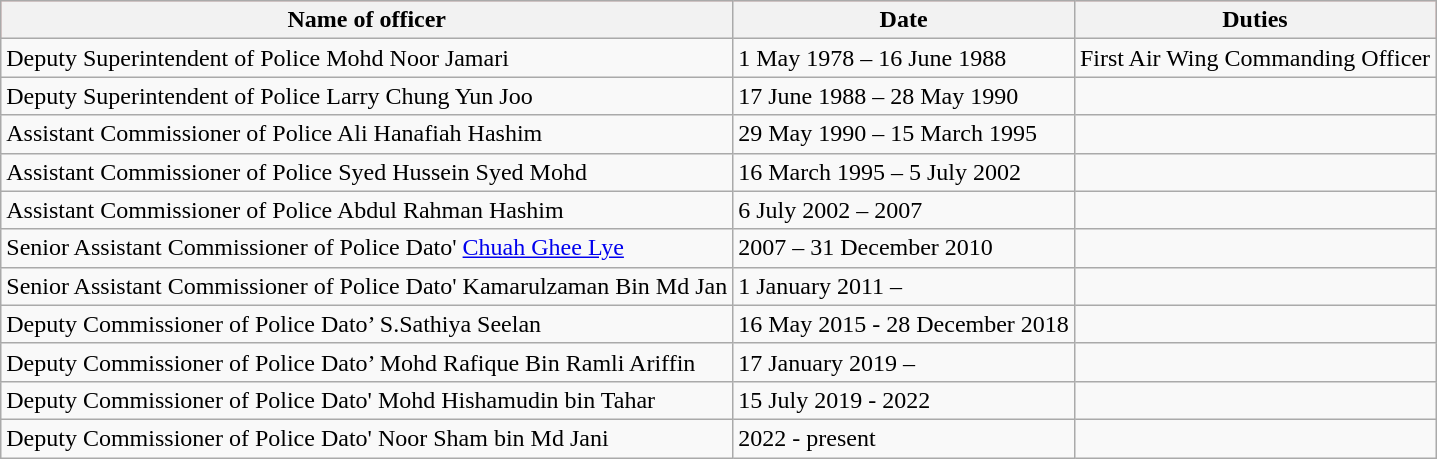<table class="wikitable">
<tr style="background-color: #f99; color: black;">
<th>Name of officer</th>
<th>Date</th>
<th>Duties</th>
</tr>
<tr>
<td>Deputy Superintendent of Police Mohd Noor Jamari</td>
<td>1 May 1978 – 16 June 1988</td>
<td>First Air Wing Commanding Officer</td>
</tr>
<tr>
<td>Deputy Superintendent of Police Larry Chung Yun Joo</td>
<td>17 June 1988 – 28 May 1990</td>
<td></td>
</tr>
<tr>
<td>Assistant Commissioner of Police Ali Hanafiah Hashim</td>
<td>29 May 1990 – 15 March 1995</td>
<td></td>
</tr>
<tr>
<td>Assistant Commissioner of Police Syed Hussein Syed Mohd</td>
<td>16 March 1995 – 5 July 2002</td>
<td></td>
</tr>
<tr>
<td>Assistant Commissioner of Police Abdul Rahman Hashim</td>
<td>6 July 2002 – 2007</td>
<td></td>
</tr>
<tr>
<td>Senior Assistant Commissioner of Police Dato' <a href='#'>Chuah Ghee Lye</a></td>
<td>2007 – 31 December 2010</td>
<td></td>
</tr>
<tr>
<td>Senior Assistant Commissioner of Police Dato' Kamarulzaman Bin Md Jan</td>
<td>1 January 2011 –</td>
<td></td>
</tr>
<tr>
<td>Deputy Commissioner of Police Dato’ S.Sathiya Seelan</td>
<td>16 May 2015 - 28 December 2018</td>
<td></td>
</tr>
<tr>
<td>Deputy Commissioner of Police Dato’ Mohd Rafique Bin Ramli Ariffin</td>
<td>17 January 2019 –</td>
<td></td>
</tr>
<tr>
<td>Deputy Commissioner of Police Dato' Mohd Hishamudin bin Tahar</td>
<td>15 July 2019 - 2022</td>
<td></td>
</tr>
<tr>
<td>Deputy Commissioner of Police Dato' Noor Sham bin Md Jani</td>
<td>2022 - present</td>
<td></td>
</tr>
</table>
